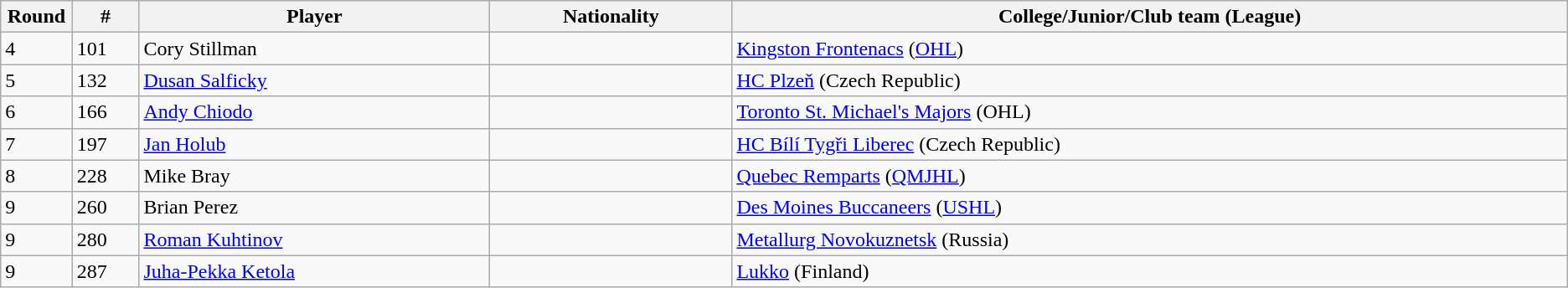<table class="wikitable">
<tr align="center">
<th bgcolor="#DDDDFF" width="4.0%">Round</th>
<th bgcolor="#DDDDFF" width="4.0%">#</th>
<th bgcolor="#DDDDFF" width="21.0%">Player</th>
<th bgcolor="#DDDDFF" width="14.5%">Nationality</th>
<th bgcolor="#DDDDFF" width="50.0%">College/Junior/Club team (League)</th>
</tr>
<tr>
<td>4</td>
<td>101</td>
<td>Cory Stillman</td>
<td></td>
<td><a href='#'>Kingston Frontenacs</a> (<a href='#'>OHL</a>)</td>
</tr>
<tr>
<td>5</td>
<td>132</td>
<td><a href='#'>Dusan Salficky</a></td>
<td></td>
<td><a href='#'>HC Plzeň</a> (Czech Republic)</td>
</tr>
<tr>
<td>6</td>
<td>166</td>
<td><a href='#'>Andy Chiodo</a></td>
<td></td>
<td><a href='#'>Toronto St. Michael's Majors</a> (OHL)</td>
</tr>
<tr>
<td>7</td>
<td>197</td>
<td><a href='#'>Jan Holub</a></td>
<td></td>
<td><a href='#'>HC Bílí Tygři Liberec</a> (Czech Republic)</td>
</tr>
<tr>
<td>8</td>
<td>228</td>
<td>Mike Bray</td>
<td></td>
<td><a href='#'>Quebec Remparts</a> (<a href='#'>QMJHL</a>)</td>
</tr>
<tr>
<td>9</td>
<td>260</td>
<td>Brian Perez</td>
<td></td>
<td><a href='#'>Des Moines Buccaneers</a> (<a href='#'>USHL</a>)</td>
</tr>
<tr>
<td>9</td>
<td>280</td>
<td><a href='#'>Roman Kuhtinov</a></td>
<td></td>
<td><a href='#'>Metallurg Novokuznetsk</a> (Russia)</td>
</tr>
<tr>
<td>9</td>
<td>287</td>
<td><a href='#'>Juha-Pekka Ketola</a></td>
<td></td>
<td><a href='#'>Lukko</a> (Finland)</td>
</tr>
</table>
